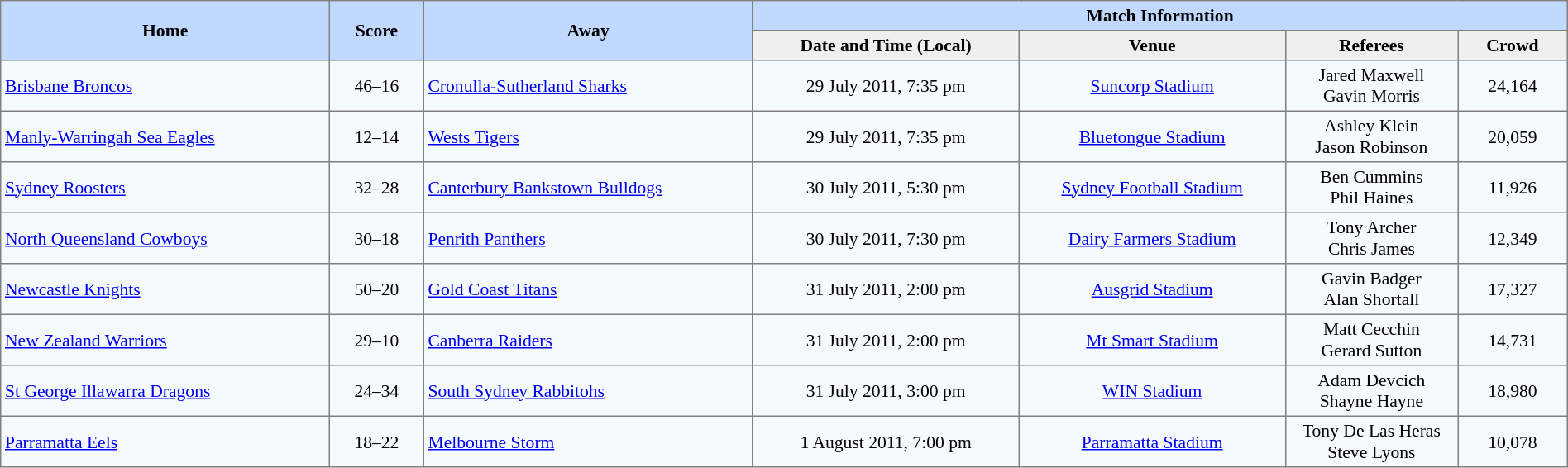<table border="1" cellpadding="3" cellspacing="0" style="border-collapse:collapse; font-size:90%; width:100%;">
<tr style="background:#c1d8ff;">
<th rowspan="2" style="width:21%;">Home</th>
<th rowspan="2" style="width:6%;">Score</th>
<th rowspan="2" style="width:21%;">Away</th>
<th colspan=6>Match Information</th>
</tr>
<tr style="background:#efefef;">
<th width=17%>Date and Time (Local)</th>
<th width=17%>Venue</th>
<th width=11%>Referees</th>
<th width=7%>Crowd</th>
</tr>
<tr style="text-align:center; background:#f5faff;">
<td align=left> <a href='#'>Brisbane Broncos</a></td>
<td>46–16</td>
<td align=left> <a href='#'>Cronulla-Sutherland Sharks</a></td>
<td>29 July 2011, 7:35 pm</td>
<td><a href='#'>Suncorp Stadium</a></td>
<td>Jared Maxwell<br>Gavin Morris</td>
<td>24,164</td>
</tr>
<tr style="text-align:center; background:#f5faff;">
<td align=left> <a href='#'>Manly-Warringah Sea Eagles</a></td>
<td>12–14</td>
<td align=left> <a href='#'>Wests Tigers</a></td>
<td>29 July 2011, 7:35 pm</td>
<td><a href='#'>Bluetongue Stadium</a></td>
<td>Ashley Klein<br>Jason Robinson</td>
<td>20,059</td>
</tr>
<tr style="text-align:center; background:#f5faff;">
<td align=left> <a href='#'>Sydney Roosters</a></td>
<td>32–28</td>
<td align=left> <a href='#'>Canterbury Bankstown Bulldogs</a></td>
<td>30 July 2011, 5:30 pm</td>
<td><a href='#'>Sydney Football Stadium</a></td>
<td>Ben Cummins<br>Phil Haines</td>
<td>11,926</td>
</tr>
<tr style="text-align:center; background:#f5faff;">
<td align=left> <a href='#'>North Queensland Cowboys</a></td>
<td>30–18</td>
<td align=left> <a href='#'>Penrith Panthers</a></td>
<td>30 July 2011, 7:30 pm</td>
<td><a href='#'>Dairy Farmers Stadium</a></td>
<td>Tony Archer<br>Chris James</td>
<td>12,349</td>
</tr>
<tr style="text-align:center; background:#f5faff;">
<td align=left> <a href='#'>Newcastle Knights</a></td>
<td>50–20</td>
<td align=left> <a href='#'>Gold Coast Titans</a></td>
<td>31 July 2011, 2:00 pm</td>
<td><a href='#'>Ausgrid Stadium</a></td>
<td>Gavin Badger<br>Alan Shortall</td>
<td>17,327</td>
</tr>
<tr style="text-align:center; background:#f5faff;">
<td align=left> <a href='#'>New Zealand Warriors</a></td>
<td>29–10</td>
<td align=left> <a href='#'>Canberra Raiders</a></td>
<td>31 July 2011, 2:00 pm</td>
<td><a href='#'>Mt Smart Stadium</a></td>
<td>Matt Cecchin<br>Gerard Sutton</td>
<td>14,731</td>
</tr>
<tr style="text-align:center; background:#f5faff;">
<td align=left> <a href='#'>St George Illawarra Dragons</a></td>
<td>24–34</td>
<td align=left> <a href='#'>South Sydney Rabbitohs</a></td>
<td>31 July 2011, 3:00 pm</td>
<td><a href='#'>WIN Stadium</a></td>
<td>Adam Devcich<br>Shayne Hayne</td>
<td>18,980</td>
</tr>
<tr style="text-align:center; background:#f5faff;">
<td align=left> <a href='#'>Parramatta Eels</a></td>
<td>18–22</td>
<td align=left> <a href='#'>Melbourne Storm</a></td>
<td>1 August 2011, 7:00 pm</td>
<td><a href='#'>Parramatta Stadium</a></td>
<td>Tony De Las Heras<br>Steve Lyons</td>
<td>10,078</td>
</tr>
</table>
